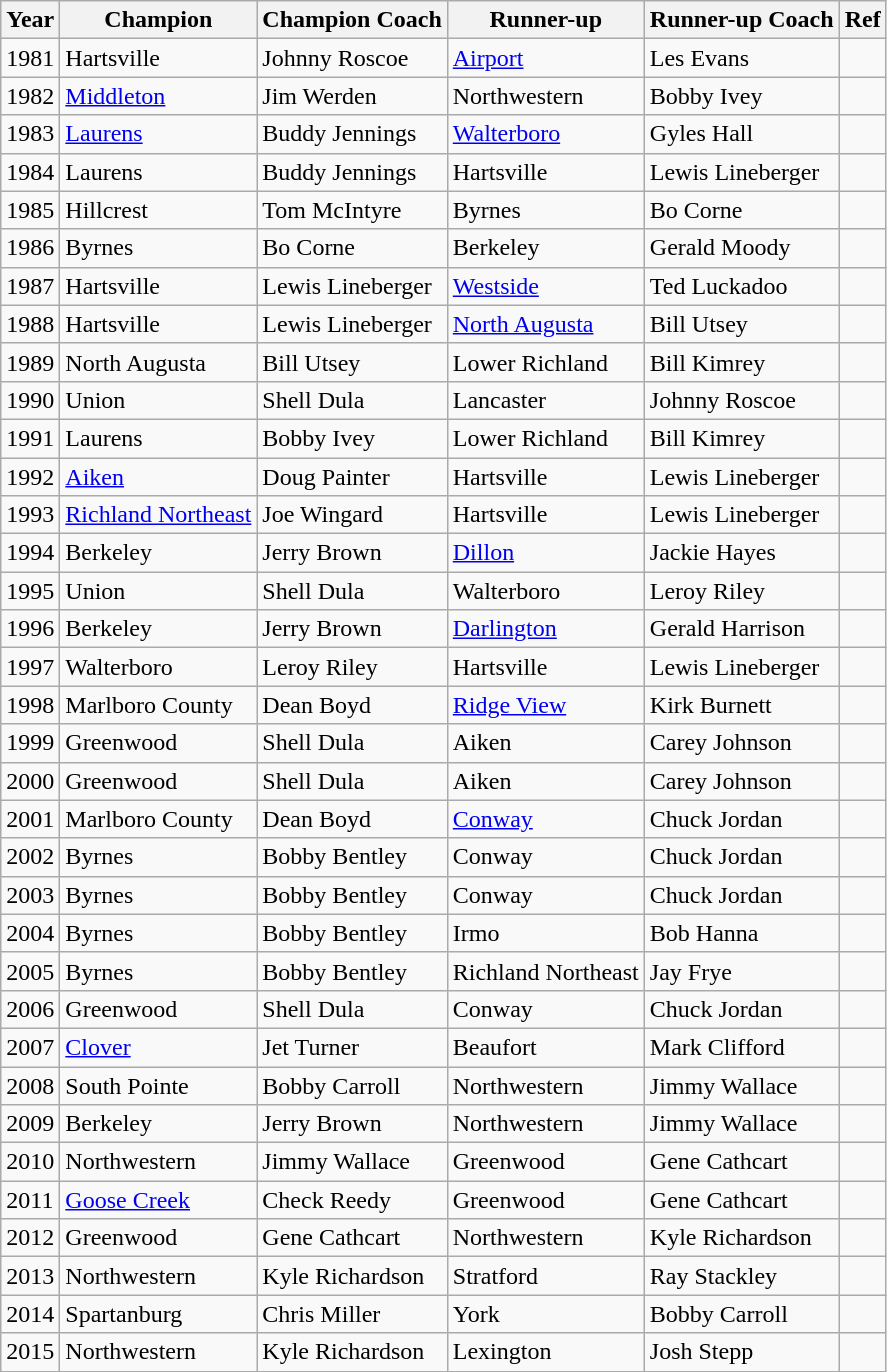<table class="wikitable sortable">
<tr>
<th scope="col">Year</th>
<th scope="col">Champion</th>
<th scope="col">Champion Coach</th>
<th scope="col">Runner-up</th>
<th scope="col">Runner-up Coach</th>
<th scope="col">Ref</th>
</tr>
<tr>
<td>1981</td>
<td>Hartsville</td>
<td>Johnny Roscoe</td>
<td><a href='#'>Airport</a></td>
<td>Les Evans</td>
<td></td>
</tr>
<tr>
<td>1982</td>
<td><a href='#'>Middleton</a></td>
<td>Jim Werden</td>
<td>Northwestern</td>
<td>Bobby Ivey</td>
<td></td>
</tr>
<tr>
<td>1983</td>
<td><a href='#'>Laurens</a></td>
<td>Buddy Jennings</td>
<td><a href='#'>Walterboro</a></td>
<td>Gyles Hall</td>
<td></td>
</tr>
<tr>
<td>1984</td>
<td>Laurens</td>
<td>Buddy Jennings</td>
<td>Hartsville</td>
<td>Lewis Lineberger</td>
<td></td>
</tr>
<tr>
<td>1985</td>
<td>Hillcrest</td>
<td>Tom McIntyre</td>
<td>Byrnes</td>
<td>Bo Corne</td>
<td></td>
</tr>
<tr>
<td>1986</td>
<td>Byrnes</td>
<td>Bo Corne</td>
<td>Berkeley</td>
<td>Gerald Moody</td>
<td></td>
</tr>
<tr>
<td>1987</td>
<td>Hartsville</td>
<td>Lewis Lineberger</td>
<td><a href='#'>Westside</a></td>
<td>Ted Luckadoo</td>
</tr>
<tr>
<td>1988</td>
<td>Hartsville</td>
<td>Lewis Lineberger</td>
<td><a href='#'>North Augusta</a></td>
<td>Bill Utsey</td>
<td></td>
</tr>
<tr>
<td>1989</td>
<td>North Augusta</td>
<td>Bill Utsey</td>
<td>Lower Richland</td>
<td>Bill Kimrey</td>
<td></td>
</tr>
<tr>
<td>1990</td>
<td>Union</td>
<td>Shell Dula</td>
<td>Lancaster</td>
<td>Johnny Roscoe</td>
<td></td>
</tr>
<tr>
<td>1991</td>
<td>Laurens</td>
<td>Bobby Ivey</td>
<td>Lower Richland</td>
<td>Bill Kimrey</td>
<td></td>
</tr>
<tr>
<td>1992</td>
<td><a href='#'>Aiken</a></td>
<td>Doug Painter</td>
<td>Hartsville</td>
<td>Lewis Lineberger</td>
<td></td>
</tr>
<tr>
<td>1993</td>
<td><a href='#'>Richland Northeast</a></td>
<td>Joe Wingard</td>
<td>Hartsville</td>
<td>Lewis Lineberger</td>
<td></td>
</tr>
<tr>
<td>1994</td>
<td>Berkeley</td>
<td>Jerry Brown</td>
<td><a href='#'>Dillon</a></td>
<td>Jackie Hayes</td>
<td></td>
</tr>
<tr>
<td>1995</td>
<td>Union</td>
<td>Shell Dula</td>
<td>Walterboro</td>
<td>Leroy Riley</td>
<td></td>
</tr>
<tr>
<td>1996</td>
<td>Berkeley</td>
<td>Jerry Brown</td>
<td><a href='#'>Darlington</a></td>
<td>Gerald Harrison</td>
<td></td>
</tr>
<tr>
<td>1997</td>
<td>Walterboro</td>
<td>Leroy Riley</td>
<td>Hartsville</td>
<td>Lewis Lineberger</td>
<td></td>
</tr>
<tr>
<td>1998</td>
<td>Marlboro County</td>
<td>Dean Boyd</td>
<td><a href='#'>Ridge View</a></td>
<td>Kirk Burnett</td>
<td></td>
</tr>
<tr>
<td>1999</td>
<td>Greenwood</td>
<td>Shell Dula</td>
<td>Aiken</td>
<td>Carey Johnson</td>
<td></td>
</tr>
<tr>
<td>2000</td>
<td>Greenwood</td>
<td>Shell Dula</td>
<td>Aiken</td>
<td>Carey Johnson</td>
<td></td>
</tr>
<tr>
<td>2001</td>
<td>Marlboro County</td>
<td>Dean Boyd</td>
<td><a href='#'>Conway</a></td>
<td>Chuck Jordan</td>
<td></td>
</tr>
<tr>
<td>2002</td>
<td>Byrnes</td>
<td>Bobby Bentley</td>
<td>Conway</td>
<td>Chuck Jordan</td>
<td></td>
</tr>
<tr>
<td>2003</td>
<td>Byrnes</td>
<td>Bobby Bentley</td>
<td>Conway</td>
<td>Chuck Jordan</td>
<td></td>
</tr>
<tr>
<td>2004</td>
<td>Byrnes</td>
<td>Bobby Bentley</td>
<td>Irmo</td>
<td>Bob Hanna</td>
<td></td>
</tr>
<tr>
<td>2005</td>
<td>Byrnes</td>
<td>Bobby Bentley</td>
<td>Richland Northeast</td>
<td>Jay Frye</td>
<td></td>
</tr>
<tr>
<td>2006</td>
<td>Greenwood</td>
<td>Shell Dula</td>
<td>Conway</td>
<td>Chuck Jordan</td>
<td></td>
</tr>
<tr>
<td>2007</td>
<td><a href='#'>Clover</a></td>
<td>Jet Turner</td>
<td>Beaufort</td>
<td>Mark Clifford</td>
<td></td>
</tr>
<tr>
<td>2008</td>
<td>South Pointe</td>
<td>Bobby Carroll</td>
<td>Northwestern</td>
<td>Jimmy Wallace</td>
<td></td>
</tr>
<tr>
<td>2009</td>
<td>Berkeley</td>
<td>Jerry Brown</td>
<td>Northwestern</td>
<td>Jimmy Wallace</td>
<td></td>
</tr>
<tr>
<td>2010</td>
<td>Northwestern</td>
<td>Jimmy Wallace</td>
<td>Greenwood</td>
<td>Gene Cathcart</td>
<td></td>
</tr>
<tr>
<td>2011</td>
<td><a href='#'>Goose Creek</a></td>
<td>Check Reedy</td>
<td>Greenwood</td>
<td>Gene Cathcart</td>
<td></td>
</tr>
<tr>
<td>2012</td>
<td>Greenwood</td>
<td>Gene Cathcart</td>
<td>Northwestern</td>
<td>Kyle Richardson</td>
<td></td>
</tr>
<tr>
<td>2013</td>
<td>Northwestern</td>
<td>Kyle Richardson</td>
<td>Stratford</td>
<td>Ray Stackley</td>
<td></td>
</tr>
<tr>
<td>2014</td>
<td>Spartanburg</td>
<td>Chris Miller</td>
<td>York</td>
<td>Bobby Carroll</td>
<td></td>
</tr>
<tr>
<td>2015</td>
<td>Northwestern</td>
<td>Kyle Richardson</td>
<td>Lexington</td>
<td>Josh Stepp</td>
<td></td>
</tr>
</table>
